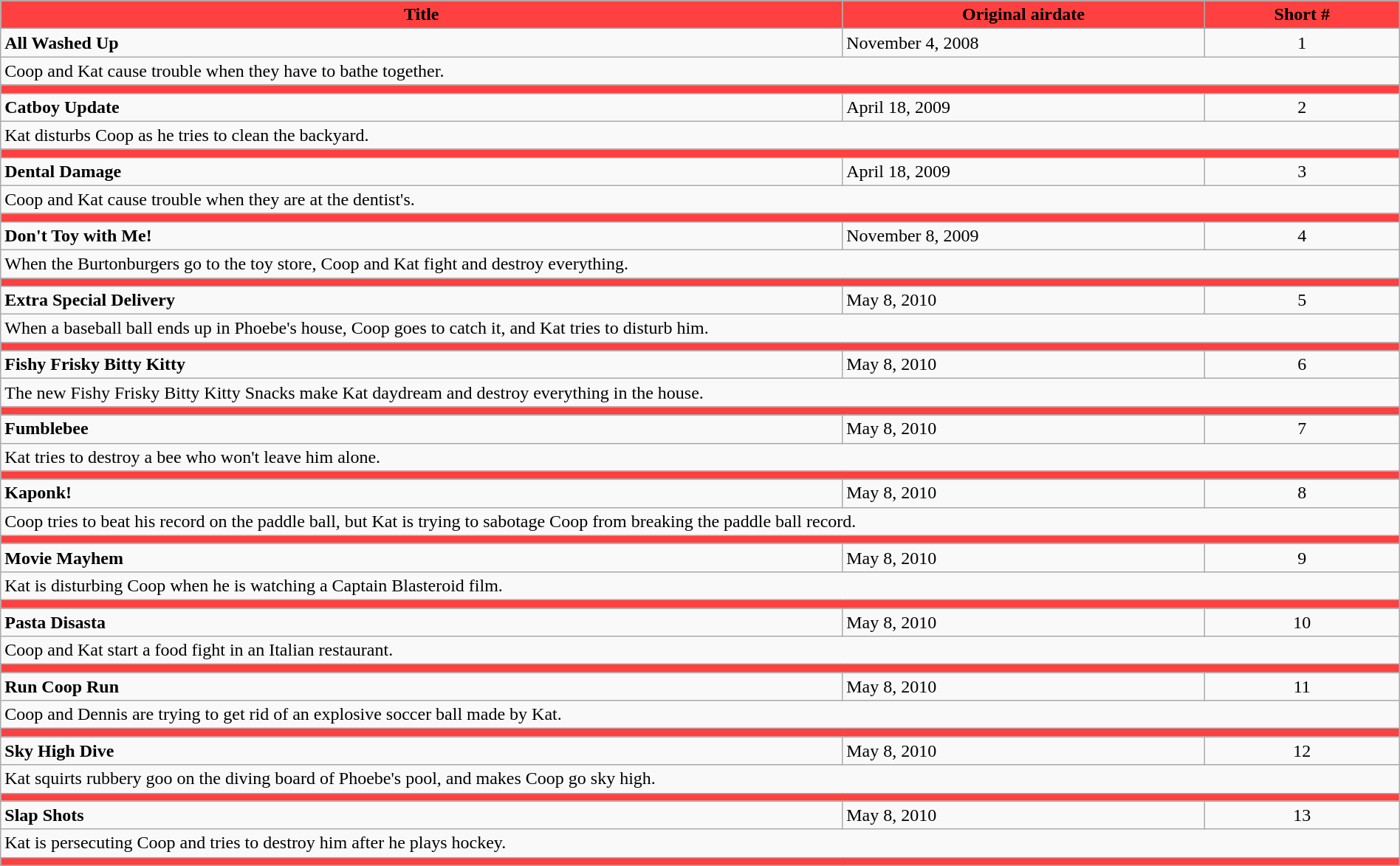<table class="wikitable" Width="100%">
<tr>
<th width="370" style="background:#ff4040">Title</th>
<th width="155" style="background:#ff4040">Original airdate</th>
<th width="80"  style="background:#ff4040">Short #</th>
</tr>
<tr>
<td><strong>All Washed Up</strong></td>
<td>November 4, 2008</td>
<td align="center">1</td>
</tr>
<tr>
<td colspan="6">Coop and Kat cause trouble when they have to bathe together.</td>
</tr>
<tr>
<td colspan="4" bgcolor="#ff4040"></td>
</tr>
<tr>
<td><strong>Catboy Update</strong></td>
<td>April 18, 2009</td>
<td align="center">2</td>
</tr>
<tr>
<td colspan="6">Kat disturbs Coop as he tries to clean the backyard.</td>
</tr>
<tr>
<td colspan="4" bgcolor="#ff4040"></td>
</tr>
<tr>
<td><strong>Dental Damage</strong></td>
<td>April 18, 2009</td>
<td align="center">3</td>
</tr>
<tr>
<td colspan="6">Coop and Kat cause trouble when they are at the dentist's.</td>
</tr>
<tr>
<td colspan="4" bgcolor="#ff4040"></td>
</tr>
<tr>
<td><strong>Don't Toy with Me!</strong></td>
<td>November 8, 2009</td>
<td align="center">4</td>
</tr>
<tr>
<td colspan="6">When the Burtonburgers go to the toy store, Coop and Kat fight and destroy everything.</td>
</tr>
<tr>
<td colspan="4" bgcolor="#ff4040"></td>
</tr>
<tr>
<td><strong>Extra Special Delivery</strong></td>
<td>May 8, 2010</td>
<td align="center">5</td>
</tr>
<tr>
<td colspan="6">When a baseball ball ends up in Phoebe's house, Coop goes to catch it, and Kat tries to disturb him.</td>
</tr>
<tr>
<td colspan="4" bgcolor="#ff4040"></td>
</tr>
<tr>
<td><strong>Fishy Frisky Bitty Kitty</strong></td>
<td>May 8, 2010</td>
<td align="center">6</td>
</tr>
<tr>
<td colspan="6">The new Fishy Frisky Bitty Kitty Snacks make Kat daydream and destroy everything in the house.</td>
</tr>
<tr>
<td colspan="4" bgcolor="#ff4040"></td>
</tr>
<tr>
<td><strong>Fumblebee</strong></td>
<td>May 8, 2010</td>
<td align="center">7</td>
</tr>
<tr>
<td colspan="6">Kat tries to destroy a bee who won't leave him alone.</td>
</tr>
<tr>
<td colspan="4" bgcolor="#ff4040"></td>
</tr>
<tr>
<td><strong>Kaponk!</strong></td>
<td>May 8, 2010</td>
<td align="center">8</td>
</tr>
<tr>
<td colspan="6">Coop tries to beat his record on the paddle ball, but Kat is trying to sabotage Coop from breaking the paddle ball record.</td>
</tr>
<tr>
<td colspan="4" bgcolor="#ff4040"></td>
</tr>
<tr>
<td><strong>Movie Mayhem</strong></td>
<td>May 8, 2010</td>
<td align="center">9</td>
</tr>
<tr>
<td colspan="6">Kat is disturbing Coop when he is watching a Captain Blasteroid film.</td>
</tr>
<tr>
<td colspan="4" bgcolor="#ff4040"></td>
</tr>
<tr>
<td><strong>Pasta Disasta</strong></td>
<td>May 8, 2010</td>
<td align="center">10</td>
</tr>
<tr>
<td colspan="6">Coop and Kat start a food fight in an Italian restaurant.</td>
</tr>
<tr>
<td colspan="4" bgcolor="#ff4040"></td>
</tr>
<tr>
<td><strong>Run Coop Run</strong></td>
<td>May 8, 2010</td>
<td align="center">11</td>
</tr>
<tr>
<td colspan="6">Coop and Dennis are trying to get rid of an explosive soccer ball made by Kat.</td>
</tr>
<tr>
<td colspan="4" bgcolor="#ff4040"></td>
</tr>
<tr>
<td><strong>Sky High Dive</strong></td>
<td>May 8, 2010</td>
<td align="center">12</td>
</tr>
<tr>
<td colspan="6">Kat squirts rubbery goo on the diving board of Phoebe's pool, and makes Coop go sky high.</td>
</tr>
<tr>
<td colspan="4" bgcolor="#ff4040"></td>
</tr>
<tr>
<td><strong>Slap Shots</strong></td>
<td>May 8, 2010</td>
<td align="center">13</td>
</tr>
<tr>
<td colspan="6">Kat is persecuting Coop and tries to destroy him after he plays hockey.</td>
</tr>
<tr>
<td colspan="4" bgcolor="#ff4040"></td>
</tr>
</table>
